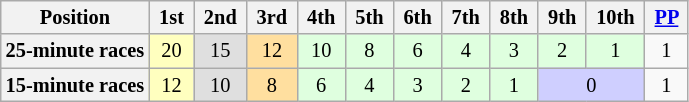<table class="wikitable" style="font-size:85%; text-align:center">
<tr>
<th>Position</th>
<th> 1st </th>
<th> 2nd </th>
<th> 3rd </th>
<th> 4th </th>
<th> 5th </th>
<th> 6th </th>
<th> 7th </th>
<th> 8th </th>
<th> 9th </th>
<th> 10th </th>
<th> <a href='#'>PP</a> </th>
</tr>
<tr>
<th>25-minute races</th>
<td style="background:#ffffbf;">20</td>
<td style="background:#dfdfdf;">15</td>
<td style="background:#ffdf9f;">12</td>
<td style="background:#dfffdf;">10</td>
<td style="background:#dfffdf;">8</td>
<td style="background:#dfffdf;">6</td>
<td style="background:#dfffdf;">4</td>
<td style="background:#dfffdf;">3</td>
<td style="background:#dfffdf;">2</td>
<td style="background:#dfffdf;">1</td>
<td>1</td>
</tr>
<tr>
<th>15-minute races</th>
<td style="background:#ffffbf;">12</td>
<td style="background:#dfdfdf;">10</td>
<td style="background:#ffdf9f;">8</td>
<td style="background:#dfffdf;">6</td>
<td style="background:#dfffdf;">4</td>
<td style="background:#dfffdf;">3</td>
<td style="background:#dfffdf;">2</td>
<td style="background:#dfffdf;">1</td>
<td style="background:#cfcfff;" colspan=2>0</td>
<td>1</td>
</tr>
</table>
